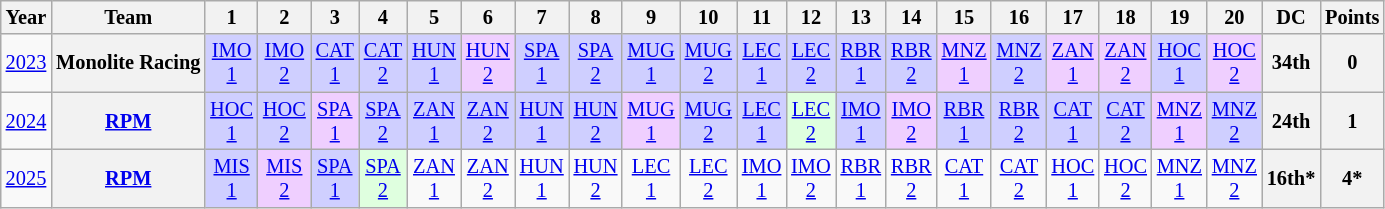<table class="wikitable" style="text-align:center; font-size:85%">
<tr>
<th>Year</th>
<th>Team</th>
<th>1</th>
<th>2</th>
<th>3</th>
<th>4</th>
<th>5</th>
<th>6</th>
<th>7</th>
<th>8</th>
<th>9</th>
<th>10</th>
<th>11</th>
<th>12</th>
<th>13</th>
<th>14</th>
<th>15</th>
<th>16</th>
<th>17</th>
<th>18</th>
<th>19</th>
<th>20</th>
<th>DC</th>
<th>Points</th>
</tr>
<tr>
<td><a href='#'>2023</a></td>
<th nowrap>Monolite Racing</th>
<td style="background:#CFCFFF;"><a href='#'>IMO<br>1</a><br></td>
<td style="background:#CFCFFF;"><a href='#'>IMO<br>2</a><br></td>
<td style="background:#CFCFFF;"><a href='#'>CAT<br>1</a><br></td>
<td style="background:#CFCFFF;"><a href='#'>CAT<br>2</a><br></td>
<td style="background:#CFCFFF;"><a href='#'>HUN<br>1</a><br></td>
<td style="background:#EFCFFF;"><a href='#'>HUN<br>2</a><br></td>
<td style="background:#CFCFFF;"><a href='#'>SPA<br>1</a><br></td>
<td style="background:#CFCFFF;"><a href='#'>SPA<br>2</a><br></td>
<td style="background:#CFCFFF;"><a href='#'>MUG<br>1</a><br></td>
<td style="background:#CFCFFF;"><a href='#'>MUG<br>2</a><br></td>
<td style="background:#CFCFFF;"><a href='#'>LEC<br>1</a><br></td>
<td style="background:#CFCFFF;"><a href='#'>LEC<br>2</a><br></td>
<td style="background:#CFCFFF;"><a href='#'>RBR<br>1</a><br></td>
<td style="background:#CFCFFF;"><a href='#'>RBR<br>2</a><br></td>
<td style="background:#EFCFFF;"><a href='#'>MNZ<br>1</a><br></td>
<td style="background:#CFCFFF;"><a href='#'>MNZ<br>2</a><br></td>
<td style="background:#EFCFFF;"><a href='#'>ZAN<br>1</a><br></td>
<td style="background:#EFCFFF;"><a href='#'>ZAN<br>2</a><br></td>
<td style="background:#CFCFFF;"><a href='#'>HOC<br>1</a><br></td>
<td style="background:#EFCFFF;"><a href='#'>HOC<br>2</a><br></td>
<th>34th</th>
<th>0</th>
</tr>
<tr>
<td><a href='#'>2024</a></td>
<th nowrap><a href='#'>RPM</a></th>
<td style="background:#cfcfff;"><a href='#'>HOC<br>1</a><br></td>
<td style="background:#cfcfff;"><a href='#'>HOC<br>2</a><br></td>
<td style="background:#efcfff;"><a href='#'>SPA<br>1</a><br></td>
<td style="background:#cfcfff;"><a href='#'>SPA<br>2</a><br></td>
<td style="background:#cfcfff;"><a href='#'>ZAN<br>1</a><br></td>
<td style="background:#cfcfff;"><a href='#'>ZAN<br>2</a><br></td>
<td style="background:#cfcfff;"><a href='#'>HUN<br>1</a><br></td>
<td style="background:#cfcfff;"><a href='#'>HUN<br>2</a><br></td>
<td style="background:#efcfff;"><a href='#'>MUG<br>1</a><br></td>
<td style="background:#cfcfff;"><a href='#'>MUG<br>2</a><br></td>
<td style="background:#cfcfff;"><a href='#'>LEC<br>1</a><br></td>
<td style="background:#dfffdf;"><a href='#'>LEC<br>2</a><br></td>
<td style="background:#cfcfff;"><a href='#'>IMO<br>1</a><br></td>
<td style="background:#efcfff;"><a href='#'>IMO<br>2</a><br></td>
<td style="background:#cfcfff;"><a href='#'>RBR<br>1</a><br></td>
<td style="background:#cfcfff;"><a href='#'>RBR<br>2</a><br></td>
<td style="background:#cfcfff;"><a href='#'>CAT<br>1</a><br></td>
<td style="background:#cfcfff;"><a href='#'>CAT<br>2</a><br></td>
<td style="background:#efcfff;"><a href='#'>MNZ<br>1</a><br></td>
<td style="background:#cfcfff;"><a href='#'>MNZ<br>2</a><br></td>
<th>24th</th>
<th>1</th>
</tr>
<tr>
<td><a href='#'>2025</a></td>
<th nowrap><a href='#'>RPM</a></th>
<td style="background:#cfcfff;"><a href='#'>MIS<br>1</a><br></td>
<td style="background:#efcfff;"><a href='#'>MIS<br>2</a><br></td>
<td style="background:#cfcfff;"><a href='#'>SPA<br>1</a><br></td>
<td style="background:#dfffdf;"><a href='#'>SPA<br>2</a><br></td>
<td style="background:#;"><a href='#'>ZAN<br>1</a></td>
<td style="background:#;"><a href='#'>ZAN<br>2</a></td>
<td style="background:#;"><a href='#'>HUN<br>1</a></td>
<td style="background:#;"><a href='#'>HUN<br>2</a></td>
<td style="background:#;"><a href='#'>LEC<br>1</a></td>
<td style="background:#;"><a href='#'>LEC<br>2</a></td>
<td style="background:#;"><a href='#'>IMO<br>1</a></td>
<td style="background:#;"><a href='#'>IMO<br>2</a></td>
<td style="background:#;"><a href='#'>RBR<br>1</a></td>
<td style="background:#;"><a href='#'>RBR<br>2</a></td>
<td style="background:#;"><a href='#'>CAT<br>1</a></td>
<td style="background:#;"><a href='#'>CAT<br>2</a></td>
<td style="background:#;"><a href='#'>HOC<br>1</a></td>
<td style="background:#;"><a href='#'>HOC<br>2</a></td>
<td style="background:#;"><a href='#'>MNZ<br>1</a></td>
<td style="background:#;"><a href='#'>MNZ<br>2</a></td>
<th>16th*</th>
<th>4*</th>
</tr>
</table>
